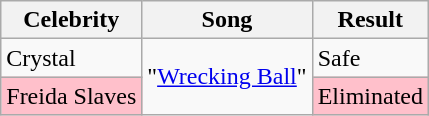<table class="wikitable sortable collapsed">
<tr>
<th>Celebrity</th>
<th>Song</th>
<th>Result</th>
</tr>
<tr>
<td>Crystal</td>
<td rowspan=2>"<a href='#'>Wrecking Ball</a>"</td>
<td>Safe</td>
</tr>
<tr>
<td style="background:pink;">Freida Slaves</td>
<td style="background:pink;">Eliminated</td>
</tr>
</table>
